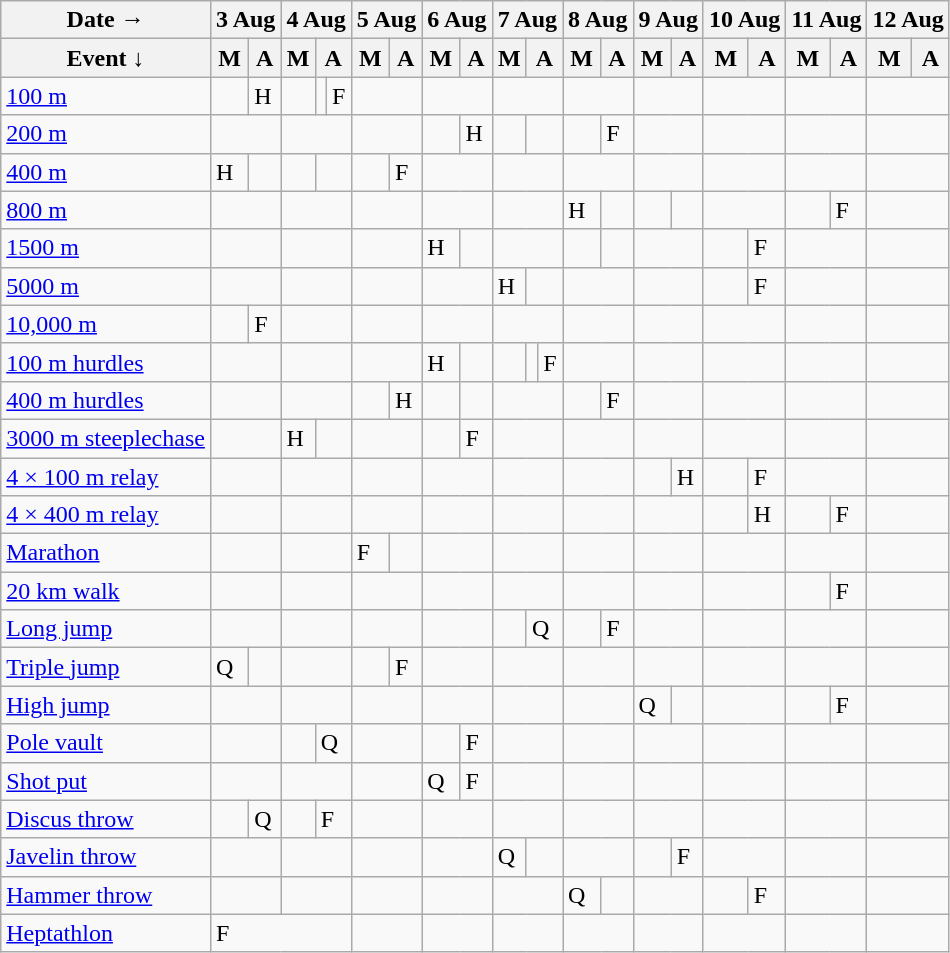<table class="wikitable olympic-schedule athletics">
<tr>
<th>Date →</th>
<th colspan="2">3 Aug</th>
<th colspan="3">4 Aug</th>
<th colspan="2">5 Aug</th>
<th colspan="2">6 Aug</th>
<th colspan="3">7 Aug</th>
<th colspan="2">8 Aug</th>
<th colspan="2">9 Aug</th>
<th colspan="2">10 Aug</th>
<th colspan="2">11 Aug</th>
<th colspan="2">12 Aug</th>
</tr>
<tr>
<th>Event ↓</th>
<th>M</th>
<th>A</th>
<th>M</th>
<th colspan="2">A</th>
<th>M</th>
<th>A</th>
<th>M</th>
<th>A</th>
<th>M</th>
<th colspan="2">A</th>
<th>M</th>
<th>A</th>
<th>M</th>
<th>A</th>
<th>M</th>
<th>A</th>
<th>M</th>
<th>A</th>
<th>M</th>
<th>A</th>
</tr>
<tr>
<td class="event"><a href='#'>100 m</a></td>
<td></td>
<td class="heats">H</td>
<td></td>
<td class="semifinals"></td>
<td class="final">F</td>
<td colspan="2"></td>
<td colspan="2"></td>
<td colspan="3"></td>
<td colspan="2"></td>
<td colspan="2"></td>
<td colspan="2"></td>
<td colspan="2"></td>
<td colspan="2"></td>
</tr>
<tr>
<td class="event"><a href='#'>200 m</a></td>
<td colspan="2"></td>
<td colspan="3"></td>
<td colspan="2"></td>
<td></td>
<td class="heats">H</td>
<td></td>
<td class="semifinals" colspan="2"></td>
<td></td>
<td class="final">F</td>
<td colspan="2"></td>
<td colspan="2"></td>
<td colspan="2"></td>
<td colspan="2"></td>
</tr>
<tr>
<td class="event"><a href='#'>400 m</a></td>
<td class="heats">H</td>
<td></td>
<td></td>
<td class="semifinals" colspan="2"></td>
<td></td>
<td class="final">F</td>
<td colspan="2"></td>
<td colspan="3"></td>
<td colspan="2"></td>
<td colspan="2"></td>
<td colspan="2"></td>
<td colspan="2"></td>
<td colspan="2"></td>
</tr>
<tr>
<td class="event"><a href='#'>800 m</a></td>
<td colspan="2"></td>
<td colspan="3"></td>
<td colspan="2"></td>
<td colspan="2"></td>
<td colspan="3"></td>
<td class="heats">H</td>
<td></td>
<td></td>
<td class="semifinals"></td>
<td colspan="2"></td>
<td></td>
<td class="final">F</td>
<td colspan="2"></td>
</tr>
<tr>
<td class="event"><a href='#'>1500 m</a></td>
<td colspan="2"></td>
<td colspan="3"></td>
<td colspan="2"></td>
<td class="heats">H</td>
<td></td>
<td colspan="3"></td>
<td></td>
<td class="semifinals"></td>
<td colspan="2"></td>
<td></td>
<td class="final">F</td>
<td colspan="2"></td>
<td colspan="2"></td>
</tr>
<tr>
<td class="event"><a href='#'>5000 m</a></td>
<td colspan="2"></td>
<td colspan="3"></td>
<td colspan="2"></td>
<td colspan="2"></td>
<td class="heats">H</td>
<td colspan="2"></td>
<td colspan="2"></td>
<td colspan="2"></td>
<td></td>
<td class="final">F</td>
<td colspan="2"></td>
<td colspan="2"></td>
</tr>
<tr>
<td class="event"><a href='#'>10,000 m</a></td>
<td></td>
<td class="final">F</td>
<td colspan="3"></td>
<td colspan="2"></td>
<td colspan="2"></td>
<td colspan="3"></td>
<td colspan="2"></td>
<td colspan="2"></td>
<td colspan="2"></td>
<td colspan="2"></td>
<td colspan="2"></td>
</tr>
<tr>
<td class="event"><a href='#'>100 m hurdles</a></td>
<td colspan="2"></td>
<td colspan="3"></td>
<td colspan="2"></td>
<td class="heats">H</td>
<td></td>
<td></td>
<td class="semifinals"></td>
<td class="final">F</td>
<td colspan="2"></td>
<td colspan="2"></td>
<td colspan="2"></td>
<td colspan="2"></td>
<td colspan="2"></td>
</tr>
<tr>
<td class="event"><a href='#'>400 m hurdles</a></td>
<td colspan="2"></td>
<td colspan="3"></td>
<td></td>
<td class="heats">H</td>
<td></td>
<td class="semifinals"></td>
<td colspan="3"></td>
<td></td>
<td class="final">F</td>
<td colspan="2"></td>
<td colspan="2"></td>
<td colspan="2"></td>
<td colspan="2"></td>
</tr>
<tr>
<td class="event"><a href='#'>3000 m steeplechase</a></td>
<td colspan="2"></td>
<td class="heats">H</td>
<td colspan="2"></td>
<td colspan="2"></td>
<td></td>
<td class="final">F</td>
<td colspan="3"></td>
<td colspan="2"></td>
<td colspan="2"></td>
<td colspan="2"></td>
<td colspan="2"></td>
<td colspan="2"></td>
</tr>
<tr>
<td class="event"><a href='#'>4 × 100 m relay</a></td>
<td colspan="2"></td>
<td colspan="3"></td>
<td colspan="2"></td>
<td colspan="2"></td>
<td colspan="3"></td>
<td colspan="2"></td>
<td></td>
<td class="heats">H</td>
<td></td>
<td class="final">F</td>
<td colspan="2"></td>
<td colspan="2"></td>
</tr>
<tr>
<td class="event"><a href='#'>4 × 400 m relay</a></td>
<td colspan="2"></td>
<td colspan="3"></td>
<td colspan="2"></td>
<td colspan="2"></td>
<td colspan="3"></td>
<td colspan="2"></td>
<td colspan="2"></td>
<td></td>
<td class="heats">H</td>
<td></td>
<td class="final">F</td>
<td colspan="2"></td>
</tr>
<tr>
<td class="event"><a href='#'>Marathon</a></td>
<td colspan="2"></td>
<td colspan="3"></td>
<td class="final">F</td>
<td></td>
<td colspan="2"></td>
<td colspan="3"></td>
<td colspan="2"></td>
<td colspan="2"></td>
<td colspan="2"></td>
<td colspan="2"></td>
<td colspan="2"></td>
</tr>
<tr>
<td class="event"><a href='#'>20 km walk</a></td>
<td colspan="2"></td>
<td colspan="3"></td>
<td colspan="2"></td>
<td colspan="2"></td>
<td colspan="3"></td>
<td colspan="2"></td>
<td colspan="2"></td>
<td colspan="2"></td>
<td></td>
<td class="final">F</td>
<td colspan="2"></td>
</tr>
<tr>
<td class="event"><a href='#'>Long jump</a></td>
<td colspan="2"></td>
<td colspan="3"></td>
<td colspan="2"></td>
<td colspan="2"></td>
<td></td>
<td class="qualifiers" colspan="2">Q</td>
<td></td>
<td class="final">F</td>
<td colspan="2"></td>
<td colspan="2"></td>
<td colspan="2"></td>
<td colspan="2"></td>
</tr>
<tr>
<td class="event"><a href='#'>Triple jump</a></td>
<td class="qualifiers">Q</td>
<td></td>
<td colspan="3"></td>
<td></td>
<td class="final">F</td>
<td colspan="2"></td>
<td colspan="3"></td>
<td colspan="2"></td>
<td colspan="2"></td>
<td colspan="2"></td>
<td colspan="2"></td>
<td colspan="2"></td>
</tr>
<tr>
<td class="event"><a href='#'>High jump</a></td>
<td colspan="2"></td>
<td colspan="3"></td>
<td colspan="2"></td>
<td colspan="2"></td>
<td colspan="3"></td>
<td colspan="2"></td>
<td class="qualifiers">Q</td>
<td></td>
<td colspan="2"></td>
<td></td>
<td class="final">F</td>
<td colspan="2"></td>
</tr>
<tr>
<td class="event"><a href='#'>Pole vault</a></td>
<td colspan="2"></td>
<td></td>
<td class="qualifiers" colspan="2">Q</td>
<td colspan="2"></td>
<td></td>
<td class="final">F</td>
<td colspan="3"></td>
<td colspan="2"></td>
<td colspan="2"></td>
<td colspan="2"></td>
<td colspan="2"></td>
<td colspan="2"></td>
</tr>
<tr>
<td class="event"><a href='#'>Shot put</a></td>
<td colspan="2"></td>
<td colspan="3"></td>
<td colspan="2"></td>
<td class="qualifiers">Q</td>
<td class="final">F</td>
<td colspan="3"></td>
<td colspan="2"></td>
<td colspan="2"></td>
<td colspan="2"></td>
<td colspan="2"></td>
<td colspan="2"></td>
</tr>
<tr>
<td class="event"><a href='#'>Discus throw</a></td>
<td></td>
<td class="qualifiers">Q</td>
<td></td>
<td class="final" colspan="2">F</td>
<td colspan="2"></td>
<td colspan="2"></td>
<td colspan="3"></td>
<td colspan="2"></td>
<td colspan="2"></td>
<td colspan="2"></td>
<td colspan="2"></td>
<td colspan="2"></td>
</tr>
<tr>
<td class="event"><a href='#'>Javelin throw</a></td>
<td colspan="2"></td>
<td colspan="3"></td>
<td colspan="2"></td>
<td colspan="2"></td>
<td class="qualifiers">Q</td>
<td colspan="2"></td>
<td colspan="2"></td>
<td></td>
<td class="final">F</td>
<td colspan="2"></td>
<td colspan="2"></td>
<td colspan="2"></td>
</tr>
<tr>
<td class="event"><a href='#'>Hammer throw</a></td>
<td colspan="2"></td>
<td colspan="3"></td>
<td colspan="2"></td>
<td colspan="2"></td>
<td colspan="3"></td>
<td class="qualifiers">Q</td>
<td></td>
<td colspan="2"></td>
<td></td>
<td class="final">F</td>
<td colspan="2"></td>
<td colspan="2"></td>
</tr>
<tr>
<td class="event"><a href='#'>Heptathlon</a></td>
<td class="final" colspan="5">F</td>
<td colspan="2"></td>
<td colspan="2"></td>
<td colspan="3"></td>
<td colspan="2"></td>
<td colspan="2"></td>
<td colspan="2"></td>
<td colspan="2"></td>
<td colspan="2"></td>
</tr>
</table>
